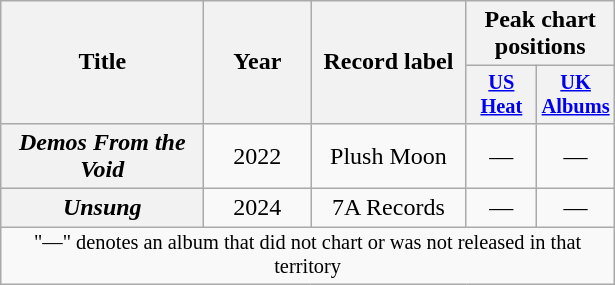<table class="wikitable plainrowheaders" style="text-align:center;">
<tr>
<th scope="col" rowspan="2" style="width:8em;" align="left">Title</th>
<th scope="col" rowspan="2" style="width:4em;" align="left">Year</th>
<th scope="col" rowspan="2" style="width:6em;" align="left">Record label</th>
<th scope="col" colspan="2">Peak chart positions</th>
</tr>
<tr>
<th scope="col" style="width:3em;font-size:85%;"><a href='#'>US<br>Heat</a><br></th>
<th scope="col" style="width:3em;font-size:85%;"><a href='#'>UK Albums</a><br></th>
</tr>
<tr>
<th scope="row"><em>Demos From the Void</em></th>
<td>2022</td>
<td>Plush Moon</td>
<td>—</td>
<td>—</td>
</tr>
<tr>
<th scope="row"><em>Unsung</em></th>
<td>2024</td>
<td>7A Records</td>
<td>—</td>
<td>—</td>
</tr>
<tr>
<td colspan="6" style="font-size:85%">"—" denotes an album that did not chart or was not released in that territory</td>
</tr>
</table>
